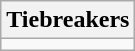<table class="wikitable collapsible collapsed">
<tr>
<th>Tiebreakers</th>
</tr>
<tr>
<td></td>
</tr>
</table>
